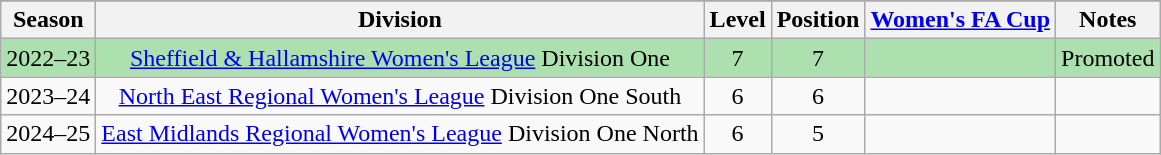<table class="wikitable collapsible" style=" text-align:center;">
<tr>
</tr>
<tr>
<th>Season</th>
<th>Division</th>
<th>Level</th>
<th>Position</th>
<th><a href='#'>Women's FA Cup</a></th>
<th>Notes</th>
</tr>
<tr bgcolor="#ACE1AF">
<td>2022–23</td>
<td><a href='#'>Sheffield & Hallamshire Women's League</a> Division One</td>
<td>7</td>
<td>7</td>
<td></td>
<td>Promoted</td>
</tr>
<tr>
<td>2023–24</td>
<td><a href='#'>North East Regional Women's League</a> Division One South</td>
<td>6</td>
<td>6</td>
<td></td>
<td></td>
</tr>
<tr>
<td>2024–25</td>
<td><a href='#'>East Midlands Regional Women's League</a> Division One North</td>
<td>6</td>
<td>5</td>
<td></td>
<td></td>
</tr>
</table>
